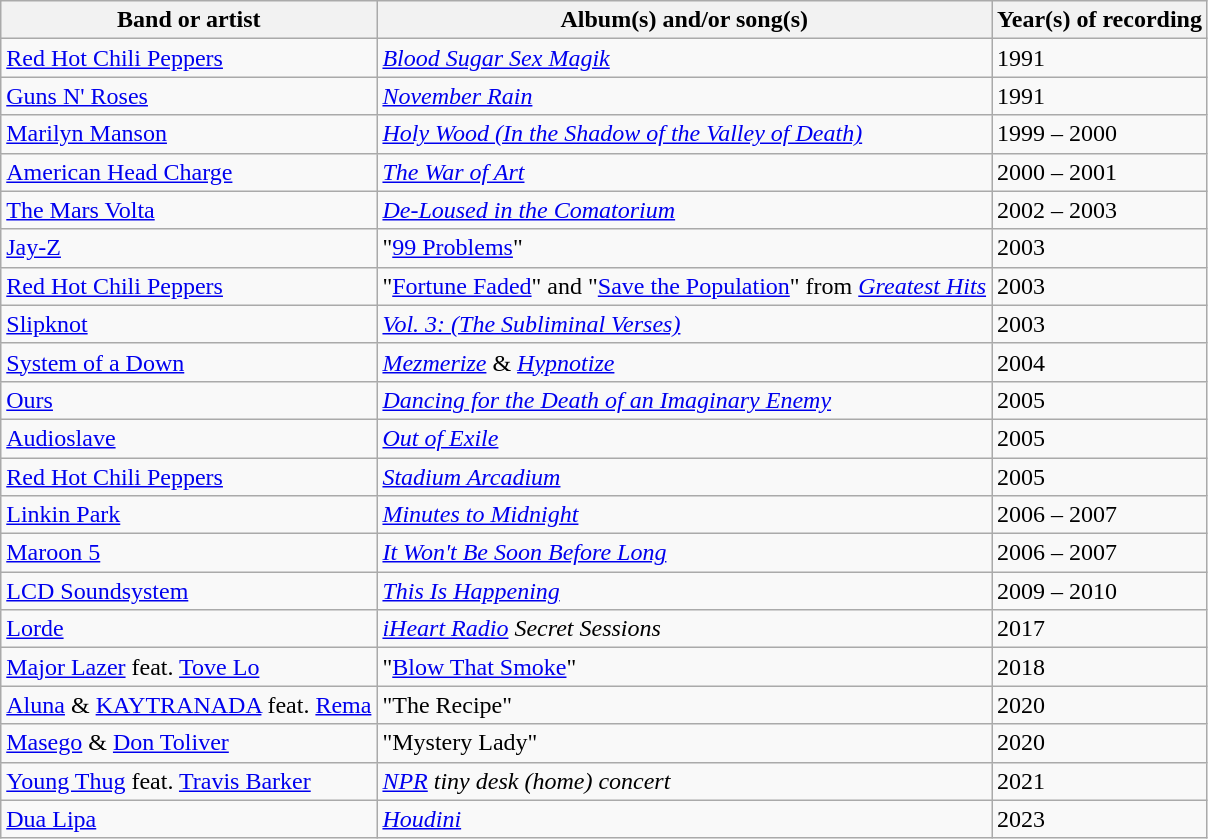<table class="wikitable" border="1">
<tr>
<th>Band or artist</th>
<th>Album(s) and/or song(s)</th>
<th>Year(s) of recording</th>
</tr>
<tr>
<td><a href='#'>Red Hot Chili Peppers</a></td>
<td><em><a href='#'>Blood Sugar Sex Magik</a></em></td>
<td>1991</td>
</tr>
<tr>
<td><a href='#'>Guns N' Roses</a></td>
<td><em><a href='#'>November Rain</a></em></td>
<td>1991</td>
</tr>
<tr>
<td><a href='#'>Marilyn Manson</a></td>
<td><em><a href='#'>Holy Wood (In the Shadow of the Valley of Death)</a></em></td>
<td>1999 – 2000</td>
</tr>
<tr>
<td><a href='#'>American Head Charge</a></td>
<td><em><a href='#'>The War of Art</a></em></td>
<td>2000 – 2001</td>
</tr>
<tr>
<td><a href='#'>The Mars Volta</a></td>
<td><em><a href='#'>De-Loused in the Comatorium</a></em></td>
<td>2002 – 2003</td>
</tr>
<tr>
<td><a href='#'>Jay-Z</a></td>
<td>"<a href='#'>99 Problems</a>"</td>
<td>2003</td>
</tr>
<tr>
<td><a href='#'>Red Hot Chili Peppers</a></td>
<td>"<a href='#'>Fortune Faded</a>" and "<a href='#'>Save the Population</a>" from <em><a href='#'>Greatest Hits</a></em></td>
<td>2003</td>
</tr>
<tr>
<td><a href='#'>Slipknot</a></td>
<td><em><a href='#'>Vol. 3: (The Subliminal Verses)</a></em></td>
<td>2003</td>
</tr>
<tr>
<td><a href='#'>System of a Down</a></td>
<td><em><a href='#'>Mezmerize</a></em> & <em><a href='#'>Hypnotize</a></em></td>
<td>2004</td>
</tr>
<tr>
<td><a href='#'>Ours</a></td>
<td><em><a href='#'>Dancing for the Death of an Imaginary Enemy</a></em></td>
<td>2005</td>
</tr>
<tr>
<td><a href='#'>Audioslave</a></td>
<td><em><a href='#'>Out of Exile</a></em></td>
<td>2005</td>
</tr>
<tr>
<td><a href='#'>Red Hot Chili Peppers</a></td>
<td><em><a href='#'>Stadium Arcadium</a></em></td>
<td>2005</td>
</tr>
<tr>
<td><a href='#'>Linkin Park</a></td>
<td><em><a href='#'>Minutes to Midnight</a></em></td>
<td>2006 – 2007</td>
</tr>
<tr>
<td><a href='#'>Maroon 5</a></td>
<td><em><a href='#'>It Won't Be Soon Before Long</a></em></td>
<td>2006 – 2007</td>
</tr>
<tr>
<td><a href='#'>LCD Soundsystem</a></td>
<td><em><a href='#'>This Is Happening</a></em></td>
<td>2009 – 2010</td>
</tr>
<tr>
<td><a href='#'>Lorde</a></td>
<td><em><a href='#'>iHeart Radio</a> Secret Sessions</em></td>
<td>2017</td>
</tr>
<tr>
<td><a href='#'>Major Lazer</a> feat. <a href='#'>Tove Lo</a></td>
<td>"<a href='#'>Blow That Smoke</a>"</td>
<td>2018</td>
</tr>
<tr>
<td><a href='#'>Aluna</a> & <a href='#'>KAYTRANADA</a> feat. <a href='#'>Rema</a></td>
<td>"The Recipe"</td>
<td>2020</td>
</tr>
<tr>
<td><a href='#'>Masego</a> & <a href='#'>Don Toliver</a></td>
<td>"Mystery Lady"</td>
<td>2020</td>
</tr>
<tr>
<td><a href='#'>Young Thug</a> feat. <a href='#'>Travis Barker</a></td>
<td><em><a href='#'>NPR</a> tiny desk (home) concert</em></td>
<td>2021</td>
</tr>
<tr>
<td><a href='#'>Dua Lipa</a></td>
<td><em><a href='#'>Houdini</a></em></td>
<td>2023</td>
</tr>
</table>
